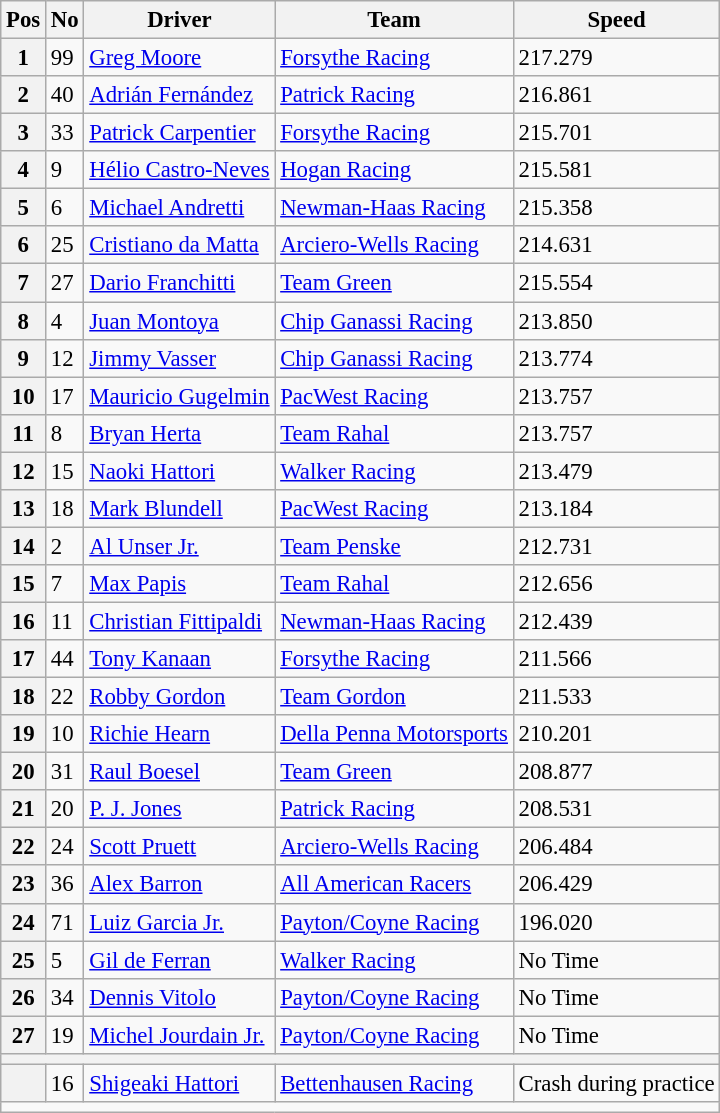<table class="wikitable" style="font-size:95%;">
<tr>
<th>Pos</th>
<th>No</th>
<th>Driver</th>
<th>Team</th>
<th>Speed</th>
</tr>
<tr>
<th>1</th>
<td>99</td>
<td> <a href='#'>Greg Moore</a></td>
<td><a href='#'>Forsythe Racing</a></td>
<td>217.279</td>
</tr>
<tr>
<th>2</th>
<td>40</td>
<td> <a href='#'>Adrián Fernández</a></td>
<td><a href='#'>Patrick Racing</a></td>
<td>216.861</td>
</tr>
<tr>
<th>3</th>
<td>33</td>
<td> <a href='#'>Patrick Carpentier</a></td>
<td><a href='#'>Forsythe Racing</a></td>
<td>215.701</td>
</tr>
<tr>
<th>4</th>
<td>9</td>
<td> <a href='#'>Hélio Castro-Neves</a></td>
<td><a href='#'>Hogan Racing</a></td>
<td>215.581</td>
</tr>
<tr>
<th>5</th>
<td>6</td>
<td> <a href='#'>Michael Andretti</a></td>
<td><a href='#'>Newman-Haas Racing</a></td>
<td>215.358</td>
</tr>
<tr>
<th>6</th>
<td>25</td>
<td> <a href='#'>Cristiano da Matta</a></td>
<td><a href='#'>Arciero-Wells Racing</a></td>
<td>214.631</td>
</tr>
<tr>
<th>7</th>
<td>27</td>
<td> <a href='#'>Dario Franchitti</a></td>
<td><a href='#'>Team Green</a></td>
<td>215.554</td>
</tr>
<tr>
<th>8</th>
<td>4</td>
<td> <a href='#'>Juan Montoya</a></td>
<td><a href='#'>Chip Ganassi Racing</a></td>
<td>213.850</td>
</tr>
<tr>
<th>9</th>
<td>12</td>
<td> <a href='#'>Jimmy Vasser</a></td>
<td><a href='#'>Chip Ganassi Racing</a></td>
<td>213.774</td>
</tr>
<tr>
<th>10</th>
<td>17</td>
<td> <a href='#'>Mauricio Gugelmin</a></td>
<td><a href='#'>PacWest Racing</a></td>
<td>213.757</td>
</tr>
<tr>
<th>11</th>
<td>8</td>
<td> <a href='#'>Bryan Herta</a></td>
<td><a href='#'>Team Rahal</a></td>
<td>213.757</td>
</tr>
<tr>
<th>12</th>
<td>15</td>
<td> <a href='#'>Naoki Hattori</a></td>
<td><a href='#'>Walker Racing</a></td>
<td>213.479</td>
</tr>
<tr>
<th>13</th>
<td>18</td>
<td> <a href='#'>Mark Blundell</a></td>
<td><a href='#'>PacWest Racing</a></td>
<td>213.184</td>
</tr>
<tr>
<th>14</th>
<td>2</td>
<td> <a href='#'>Al Unser Jr.</a></td>
<td><a href='#'>Team Penske</a></td>
<td>212.731</td>
</tr>
<tr>
<th>15</th>
<td>7</td>
<td> <a href='#'>Max Papis</a></td>
<td><a href='#'>Team Rahal</a></td>
<td>212.656</td>
</tr>
<tr>
<th>16</th>
<td>11</td>
<td> <a href='#'>Christian Fittipaldi</a></td>
<td><a href='#'>Newman-Haas Racing</a></td>
<td>212.439</td>
</tr>
<tr>
<th>17</th>
<td>44</td>
<td> <a href='#'>Tony Kanaan</a></td>
<td><a href='#'>Forsythe Racing</a></td>
<td>211.566</td>
</tr>
<tr>
<th>18</th>
<td>22</td>
<td> <a href='#'>Robby Gordon</a></td>
<td><a href='#'>Team Gordon</a></td>
<td>211.533</td>
</tr>
<tr>
<th>19</th>
<td>10</td>
<td> <a href='#'>Richie Hearn</a></td>
<td><a href='#'>Della Penna Motorsports</a></td>
<td>210.201</td>
</tr>
<tr>
<th>20</th>
<td>31</td>
<td> <a href='#'>Raul Boesel</a></td>
<td><a href='#'>Team Green</a></td>
<td>208.877</td>
</tr>
<tr>
<th>21</th>
<td>20</td>
<td> <a href='#'>P. J. Jones</a></td>
<td><a href='#'>Patrick Racing</a></td>
<td>208.531</td>
</tr>
<tr>
<th>22</th>
<td>24</td>
<td> <a href='#'>Scott Pruett</a></td>
<td><a href='#'>Arciero-Wells Racing</a></td>
<td>206.484</td>
</tr>
<tr>
<th>23</th>
<td>36</td>
<td> <a href='#'>Alex Barron</a></td>
<td><a href='#'>All American Racers</a></td>
<td>206.429</td>
</tr>
<tr>
<th>24</th>
<td>71</td>
<td> <a href='#'>Luiz Garcia Jr.</a></td>
<td><a href='#'>Payton/Coyne Racing</a></td>
<td>196.020</td>
</tr>
<tr>
<th>25</th>
<td>5</td>
<td> <a href='#'>Gil de Ferran</a></td>
<td><a href='#'>Walker Racing</a></td>
<td>No Time</td>
</tr>
<tr>
<th>26</th>
<td>34</td>
<td> <a href='#'>Dennis Vitolo</a></td>
<td><a href='#'>Payton/Coyne Racing</a></td>
<td>No Time</td>
</tr>
<tr>
<th>27</th>
<td>19</td>
<td> <a href='#'>Michel Jourdain Jr.</a></td>
<td><a href='#'>Payton/Coyne Racing</a></td>
<td>No Time</td>
</tr>
<tr>
<th colspan="5"></th>
</tr>
<tr>
<th></th>
<td>16</td>
<td> <a href='#'>Shigeaki Hattori</a></td>
<td><a href='#'>Bettenhausen Racing</a></td>
<td>Crash during practice</td>
</tr>
<tr>
<td colspan="5" style="text-align:center;"></td>
</tr>
</table>
